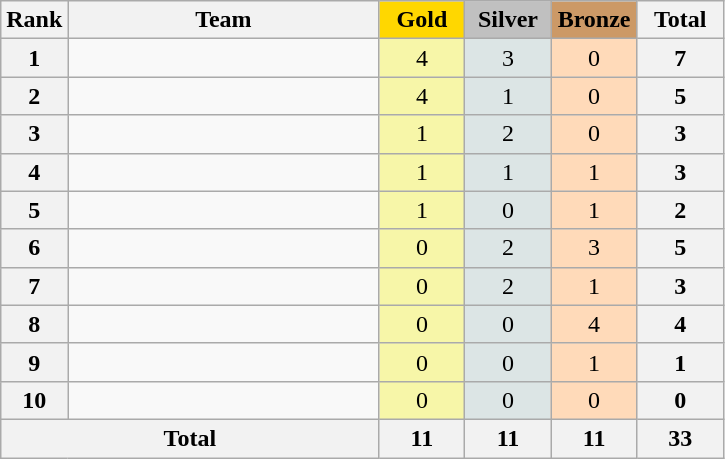<table class="wikitable" style="text-align:center;">
<tr>
<th>Rank</th>
<th width=200px>Team</th>
<th style="background:gold;" width=50px align=center>Gold</th>
<th style="background:silver;" width=50px align=center>Silver</th>
<th style="background:#cc9966;" width=50px align=center>Bronze</th>
<th width=50px align=center>Total</th>
</tr>
<tr>
<th>1</th>
<td align=left></td>
<td bgcolor="#F7F6A8">4</td>
<td bgcolor="#DCE5E5">3</td>
<td bgcolor="#FFDAB9">0</td>
<th>7</th>
</tr>
<tr>
<th>2</th>
<td align=left></td>
<td bgcolor="#F7F6A8">4</td>
<td bgcolor="#DCE5E5">1</td>
<td bgcolor="#FFDAB9">0</td>
<th>5</th>
</tr>
<tr>
<th>3</th>
<td align=left></td>
<td bgcolor="#F7F6A8">1</td>
<td bgcolor="#DCE5E5">2</td>
<td bgcolor="#FFDAB9">0</td>
<th>3</th>
</tr>
<tr>
<th>4</th>
<td align=left></td>
<td bgcolor="#F7F6A8">1</td>
<td bgcolor="#DCE5E5">1</td>
<td bgcolor="#FFDAB9">1</td>
<th>3</th>
</tr>
<tr>
<th>5</th>
<td align=left></td>
<td bgcolor="#F7F6A8">1</td>
<td bgcolor="#DCE5E5">0</td>
<td bgcolor="#FFDAB9">1</td>
<th>2</th>
</tr>
<tr>
<th>6</th>
<td align=left></td>
<td bgcolor="#F7F6A8">0</td>
<td bgcolor="#DCE5E5">2</td>
<td bgcolor="#FFDAB9">3</td>
<th>5</th>
</tr>
<tr>
<th>7</th>
<td align=left></td>
<td bgcolor="#F7F6A8">0</td>
<td bgcolor="#DCE5E5">2</td>
<td bgcolor="#FFDAB9">1</td>
<th>3</th>
</tr>
<tr>
<th>8</th>
<td align=left></td>
<td bgcolor="#F7F6A8">0</td>
<td bgcolor="#DCE5E5">0</td>
<td bgcolor="#FFDAB9">4</td>
<th>4</th>
</tr>
<tr>
<th>9</th>
<td align=left></td>
<td bgcolor="#F7F6A8">0</td>
<td bgcolor="#DCE5E5">0</td>
<td bgcolor="#FFDAB9">1</td>
<th>1</th>
</tr>
<tr>
<th>10</th>
<td align=left></td>
<td bgcolor="#F7F6A8">0</td>
<td bgcolor="#DCE5E5">0</td>
<td bgcolor="#FFDAB9">0</td>
<th>0</th>
</tr>
<tr>
<th colspan=2>Total</th>
<th>11</th>
<th>11</th>
<th>11</th>
<th>33</th>
</tr>
</table>
